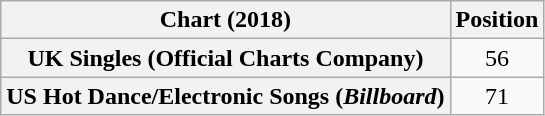<table class="wikitable sortable plainrowheaders" style="text-align:center">
<tr>
<th>Chart (2018)</th>
<th>Position</th>
</tr>
<tr>
<th scope="row">UK Singles (Official Charts Company)</th>
<td>56</td>
</tr>
<tr>
<th scope="row">US Hot Dance/Electronic Songs (<em>Billboard</em>)</th>
<td>71</td>
</tr>
</table>
